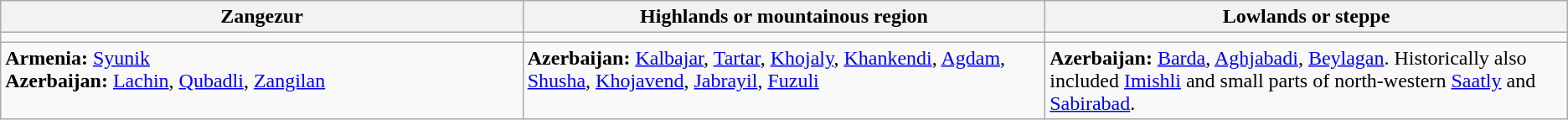<table class="wikitable">
<tr>
<th scope="col" style="width: 33%;">Zangezur</th>
<th scope="col" style="width: 33%;">Highlands or mountainous region</th>
<th scope="col" style="width: 33%;">Lowlands or steppe</th>
</tr>
<tr>
<td></td>
<td></td>
<td></td>
</tr>
<tr style="vertical-align: top;">
<td> <strong>Armenia:</strong> <a href='#'>Syunik</a><br> <strong>Azerbaijan:</strong> <a href='#'>Lachin</a>, <a href='#'>Qubadli</a>, <a href='#'>Zangilan</a></td>
<td> <strong>Azerbaijan:</strong> <a href='#'>Kalbajar</a>, <a href='#'>Tartar</a>, <a href='#'>Khojaly</a>, <a href='#'>Khankendi</a>, <a href='#'>Agdam</a>, <a href='#'>Shusha</a>, <a href='#'>Khojavend</a>, <a href='#'>Jabrayil</a>, <a href='#'>Fuzuli</a></td>
<td> <strong>Azerbaijan:</strong> <a href='#'>Barda</a>, <a href='#'>Aghjabadi</a>, <a href='#'>Beylagan</a>. Historically also included <a href='#'>Imishli</a> and small parts of north-western <a href='#'>Saatly</a> and <a href='#'>Sabirabad</a>.</td>
</tr>
</table>
